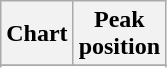<table class="wikitable plainrowheaders">
<tr>
<th>Chart</th>
<th>Peak<br>position</th>
</tr>
<tr>
</tr>
<tr>
</tr>
</table>
